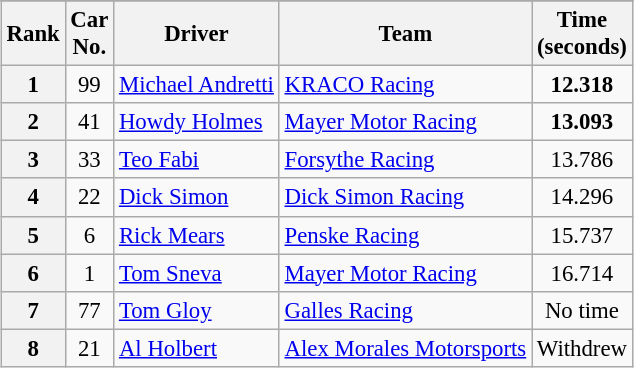<table>
<tr>
<td><br><table class="wikitable" style="font-size:95%;">
<tr>
</tr>
<tr>
<th>Rank</th>
<th>Car<br>No.</th>
<th>Driver</th>
<th>Team</th>
<th>Time<br>(seconds)</th>
</tr>
<tr>
<th>1</th>
<td align="center">99</td>
<td><a href='#'>Michael Andretti</a></td>
<td><a href='#'>KRACO Racing</a></td>
<td align=center><strong>12.318</strong></td>
</tr>
<tr>
<th>2</th>
<td align="center">41</td>
<td><a href='#'>Howdy Holmes</a></td>
<td><a href='#'>Mayer Motor Racing</a></td>
<td align=center><strong>13.093</strong></td>
</tr>
<tr>
<th>3</th>
<td align="center">33</td>
<td><a href='#'>Teo Fabi</a></td>
<td><a href='#'>Forsythe Racing</a></td>
<td align=center>13.786</td>
</tr>
<tr>
<th>4</th>
<td align="center">22</td>
<td><a href='#'>Dick Simon</a></td>
<td><a href='#'>Dick Simon Racing</a></td>
<td align=center>14.296</td>
</tr>
<tr>
<th>5</th>
<td align="center">6</td>
<td><a href='#'>Rick Mears</a><br></td>
<td><a href='#'>Penske Racing</a></td>
<td align=center>15.737</td>
</tr>
<tr>
<th>6</th>
<td align="center">1</td>
<td><a href='#'>Tom Sneva</a></td>
<td><a href='#'>Mayer Motor Racing</a></td>
<td align=center>16.714</td>
</tr>
<tr>
<th>7</th>
<td align="center">77</td>
<td><a href='#'>Tom Gloy</a></td>
<td><a href='#'>Galles Racing</a></td>
<td align=center>No time</td>
</tr>
<tr>
<th>8</th>
<td align="center">21</td>
<td><a href='#'>Al Holbert</a></td>
<td><a href='#'>Alex Morales Motorsports</a></td>
<td align=center>Withdrew</td>
</tr>
</table>
</td>
<td><br></td>
</tr>
</table>
